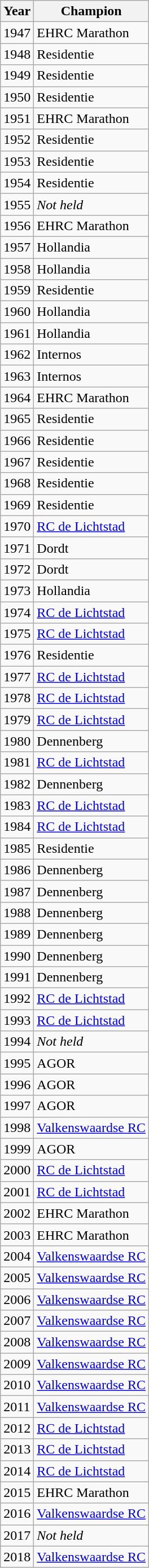<table class="wikitable sortable">
<tr>
<th>Year</th>
<th>Champion</th>
</tr>
<tr>
<td>1947</td>
<td>EHRC Marathon</td>
</tr>
<tr>
<td>1948</td>
<td>Residentie</td>
</tr>
<tr>
<td>1949</td>
<td>Residentie</td>
</tr>
<tr>
<td>1950</td>
<td>Residentie</td>
</tr>
<tr>
<td>1951</td>
<td>EHRC Marathon</td>
</tr>
<tr>
<td>1952</td>
<td>Residentie</td>
</tr>
<tr>
<td>1953</td>
<td>Residentie</td>
</tr>
<tr>
<td>1954</td>
<td>Residentie</td>
</tr>
<tr>
<td>1955</td>
<td><em>Not held</em></td>
</tr>
<tr>
<td>1956</td>
<td>EHRC Marathon</td>
</tr>
<tr>
<td>1957</td>
<td>Hollandia</td>
</tr>
<tr>
<td>1958</td>
<td>Hollandia</td>
</tr>
<tr>
<td>1959</td>
<td>Residentie</td>
</tr>
<tr>
<td>1960</td>
<td>Hollandia</td>
</tr>
<tr>
<td>1961</td>
<td>Hollandia</td>
</tr>
<tr>
<td>1962</td>
<td>Internos</td>
</tr>
<tr>
<td>1963</td>
<td>Internos</td>
</tr>
<tr>
<td>1964</td>
<td>EHRC Marathon</td>
</tr>
<tr>
<td>1965</td>
<td>Residentie</td>
</tr>
<tr>
<td>1966</td>
<td>Residentie</td>
</tr>
<tr>
<td>1967</td>
<td>Residentie</td>
</tr>
<tr>
<td>1968</td>
<td>Residentie</td>
</tr>
<tr>
<td>1969</td>
<td>Residentie</td>
</tr>
<tr>
<td>1970</td>
<td><a href='#'>RC de Lichtstad</a></td>
</tr>
<tr>
<td>1971</td>
<td>Dordt</td>
</tr>
<tr>
<td>1972</td>
<td>Dordt</td>
</tr>
<tr>
<td>1973</td>
<td>Hollandia</td>
</tr>
<tr>
<td>1974</td>
<td><a href='#'>RC de Lichtstad</a></td>
</tr>
<tr>
<td>1975</td>
<td><a href='#'>RC de Lichtstad</a></td>
</tr>
<tr>
<td>1976</td>
<td>Residentie</td>
</tr>
<tr>
<td>1977</td>
<td><a href='#'>RC de Lichtstad</a></td>
</tr>
<tr>
<td>1978</td>
<td><a href='#'>RC de Lichtstad</a></td>
</tr>
<tr>
<td>1979</td>
<td><a href='#'>RC de Lichtstad</a></td>
</tr>
<tr>
<td>1980</td>
<td>Dennenberg</td>
</tr>
<tr>
<td>1981</td>
<td><a href='#'>RC de Lichtstad</a></td>
</tr>
<tr>
<td>1982</td>
<td>Dennenberg</td>
</tr>
<tr>
<td>1983</td>
<td><a href='#'>RC de Lichtstad</a></td>
</tr>
<tr>
<td>1984</td>
<td><a href='#'>RC de Lichtstad</a></td>
</tr>
<tr>
<td>1985</td>
<td>Residentie</td>
</tr>
<tr>
<td>1986</td>
<td>Dennenberg</td>
</tr>
<tr>
<td>1987</td>
<td>Dennenberg</td>
</tr>
<tr>
<td>1988</td>
<td>Dennenberg</td>
</tr>
<tr>
<td>1989</td>
<td>Dennenberg</td>
</tr>
<tr>
<td>1990</td>
<td>Dennenberg</td>
</tr>
<tr>
<td>1991</td>
<td>Dennenberg</td>
</tr>
<tr>
<td>1992</td>
<td><a href='#'>RC de Lichtstad</a></td>
</tr>
<tr>
<td>1993</td>
<td><a href='#'>RC de Lichtstad</a></td>
</tr>
<tr>
<td>1994</td>
<td><em>Not held</em></td>
</tr>
<tr>
<td>1995</td>
<td>AGOR</td>
</tr>
<tr>
<td>1996</td>
<td>AGOR</td>
</tr>
<tr>
<td>1997</td>
<td>AGOR</td>
</tr>
<tr>
<td>1998</td>
<td><a href='#'>Valkenswaardse RC</a></td>
</tr>
<tr>
<td>1999</td>
<td>AGOR</td>
</tr>
<tr>
<td>2000</td>
<td><a href='#'>RC de Lichtstad</a></td>
</tr>
<tr>
<td>2001</td>
<td><a href='#'>RC de Lichtstad</a></td>
</tr>
<tr>
<td>2002</td>
<td>EHRC Marathon</td>
</tr>
<tr>
<td>2003</td>
<td>EHRC Marathon</td>
</tr>
<tr>
<td>2004</td>
<td><a href='#'>Valkenswaardse RC</a></td>
</tr>
<tr>
<td>2005</td>
<td><a href='#'>Valkenswaardse RC</a></td>
</tr>
<tr>
<td>2006</td>
<td><a href='#'>Valkenswaardse RC</a></td>
</tr>
<tr>
<td>2007</td>
<td><a href='#'>Valkenswaardse RC</a></td>
</tr>
<tr>
<td>2008</td>
<td><a href='#'>Valkenswaardse RC</a></td>
</tr>
<tr>
<td>2009</td>
<td><a href='#'>Valkenswaardse RC</a></td>
</tr>
<tr>
<td>2010</td>
<td><a href='#'>Valkenswaardse RC</a></td>
</tr>
<tr>
<td>2011</td>
<td><a href='#'>Valkenswaardse RC</a></td>
</tr>
<tr>
<td>2012</td>
<td><a href='#'>RC de Lichtstad</a></td>
</tr>
<tr>
<td>2013</td>
<td><a href='#'>RC de Lichtstad</a></td>
</tr>
<tr>
<td>2014</td>
<td><a href='#'>RC de Lichtstad</a></td>
</tr>
<tr>
<td>2015</td>
<td>EHRC Marathon</td>
</tr>
<tr>
<td>2016</td>
<td><a href='#'>Valkenswaardse RC</a></td>
</tr>
<tr>
<td>2017</td>
<td><em>Not held</em></td>
</tr>
<tr>
<td>2018</td>
<td><a href='#'>Valkenswaardse RC</a></td>
</tr>
</table>
